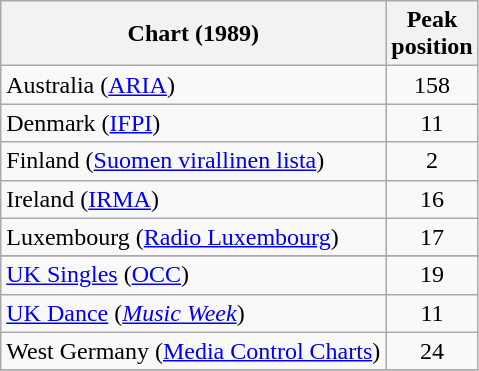<table class="wikitable sortable">
<tr>
<th>Chart (1989)</th>
<th>Peak<br>position</th>
</tr>
<tr>
<td>Australia (<a href='#'>ARIA</a>)</td>
<td align="center">158</td>
</tr>
<tr>
<td>Denmark (<a href='#'>IFPI</a>)</td>
<td align="center">11</td>
</tr>
<tr>
<td>Finland (<a href='#'>Suomen virallinen lista</a>)</td>
<td align="center">2</td>
</tr>
<tr>
<td>Ireland (<a href='#'>IRMA</a>)</td>
<td align="center">16</td>
</tr>
<tr>
<td>Luxembourg (<a href='#'>Radio Luxembourg</a>)</td>
<td align="center">17</td>
</tr>
<tr>
</tr>
<tr>
<td><a href='#'>UK Singles</a> (<a href='#'>OCC</a>)</td>
<td align="center">19</td>
</tr>
<tr>
<td><a href='#'>UK Dance</a> (<em><a href='#'>Music Week</a></em>)</td>
<td align="center">11</td>
</tr>
<tr>
<td>West Germany (<a href='#'>Media Control Charts</a>)</td>
<td align="center">24</td>
</tr>
<tr>
</tr>
</table>
